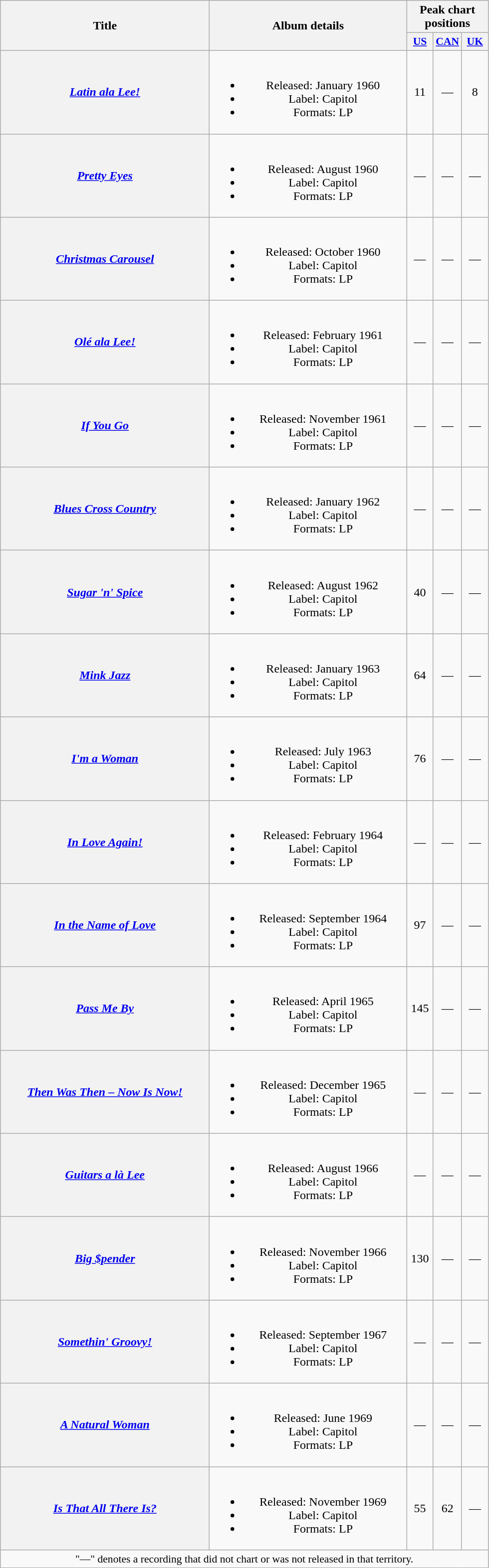<table class="wikitable plainrowheaders" style="text-align:center;">
<tr>
<th scope="col" rowspan="2" style="width:17em;">Title</th>
<th scope="col" rowspan="2" style="width:16em;">Album details</th>
<th scope="col" colspan="3">Peak chart positions</th>
</tr>
<tr>
<th scope="col" style="width:2em;font-size:90%;"><a href='#'>US</a><br></th>
<th scope="col" style="width:2em;font-size:90%;"><a href='#'>CAN</a><br></th>
<th scope="col" style="width:2em;font-size:90%;"><a href='#'>UK</a><br></th>
</tr>
<tr>
<th scope="row"><em><a href='#'>Latin ala Lee!</a></em></th>
<td><br><ul><li>Released: January 1960</li><li>Label: Capitol</li><li>Formats: LP</li></ul></td>
<td>11</td>
<td>—</td>
<td>8</td>
</tr>
<tr>
<th scope="row"><em><a href='#'>Pretty Eyes</a></em></th>
<td><br><ul><li>Released: August 1960</li><li>Label: Capitol</li><li>Formats: LP</li></ul></td>
<td>—</td>
<td>—</td>
<td>—</td>
</tr>
<tr>
<th scope="row"><em><a href='#'>Christmas Carousel</a></em></th>
<td><br><ul><li>Released: October 1960</li><li>Label: Capitol</li><li>Formats: LP</li></ul></td>
<td>—</td>
<td>—</td>
<td>—</td>
</tr>
<tr>
<th scope="row"><em><a href='#'>Olé ala Lee!</a></em></th>
<td><br><ul><li>Released: February 1961</li><li>Label: Capitol</li><li>Formats: LP</li></ul></td>
<td>—</td>
<td>—</td>
<td>—</td>
</tr>
<tr>
<th scope="row"><em><a href='#'>If You Go</a></em></th>
<td><br><ul><li>Released: November 1961</li><li>Label: Capitol</li><li>Formats: LP</li></ul></td>
<td>—</td>
<td>—</td>
<td>—</td>
</tr>
<tr>
<th scope="row"><em><a href='#'>Blues Cross Country</a></em></th>
<td><br><ul><li>Released: January 1962</li><li>Label: Capitol</li><li>Formats: LP</li></ul></td>
<td>—</td>
<td>—</td>
<td>—</td>
</tr>
<tr>
<th scope="row"><em><a href='#'>Sugar 'n' Spice</a></em></th>
<td><br><ul><li>Released: August 1962</li><li>Label: Capitol</li><li>Formats: LP</li></ul></td>
<td>40</td>
<td>—</td>
<td>—</td>
</tr>
<tr>
<th scope="row"><em><a href='#'>Mink Jazz</a></em></th>
<td><br><ul><li>Released: January 1963</li><li>Label: Capitol</li><li>Formats: LP</li></ul></td>
<td>64</td>
<td>—</td>
<td>—</td>
</tr>
<tr>
<th scope="row"><em><a href='#'>I'm a Woman</a></em></th>
<td><br><ul><li>Released: July 1963</li><li>Label: Capitol</li><li>Formats: LP</li></ul></td>
<td>76</td>
<td>—</td>
<td>—</td>
</tr>
<tr>
<th scope="row"><em><a href='#'>In Love Again!</a></em></th>
<td><br><ul><li>Released: February 1964</li><li>Label: Capitol</li><li>Formats: LP</li></ul></td>
<td>—</td>
<td>—</td>
<td>—</td>
</tr>
<tr>
<th scope="row"><em><a href='#'>In the Name of Love</a></em></th>
<td><br><ul><li>Released: September 1964</li><li>Label: Capitol</li><li>Formats: LP</li></ul></td>
<td>97</td>
<td>—</td>
<td>—</td>
</tr>
<tr>
<th scope="row"><em><a href='#'>Pass Me By</a></em></th>
<td><br><ul><li>Released: April 1965</li><li>Label: Capitol</li><li>Formats: LP</li></ul></td>
<td>145</td>
<td>—</td>
<td>—</td>
</tr>
<tr>
<th scope="row"><em><a href='#'>Then Was Then – Now Is Now!</a></em></th>
<td><br><ul><li>Released: December 1965</li><li>Label: Capitol</li><li>Formats: LP</li></ul></td>
<td>—</td>
<td>—</td>
<td>—</td>
</tr>
<tr>
<th scope="row"><em><a href='#'>Guitars a là Lee</a></em></th>
<td><br><ul><li>Released: August 1966</li><li>Label: Capitol</li><li>Formats: LP</li></ul></td>
<td>—</td>
<td>—</td>
<td>—</td>
</tr>
<tr>
<th scope="row"><em><a href='#'>Big $pender</a></em></th>
<td><br><ul><li>Released: November 1966</li><li>Label: Capitol</li><li>Formats: LP</li></ul></td>
<td>130</td>
<td>—</td>
<td>—</td>
</tr>
<tr>
<th scope="row"><em><a href='#'>Somethin' Groovy!</a></em></th>
<td><br><ul><li>Released: September 1967</li><li>Label: Capitol</li><li>Formats: LP</li></ul></td>
<td>—</td>
<td>—</td>
<td>—</td>
</tr>
<tr>
<th scope="row"><em><a href='#'>A Natural Woman</a></em></th>
<td><br><ul><li>Released: June 1969</li><li>Label: Capitol</li><li>Formats: LP</li></ul></td>
<td>—</td>
<td>—</td>
<td>—</td>
</tr>
<tr>
<th scope="row"><em><a href='#'>Is That All There Is?</a></em></th>
<td><br><ul><li>Released: November 1969</li><li>Label: Capitol</li><li>Formats: LP</li></ul></td>
<td>55</td>
<td>62</td>
<td>—</td>
</tr>
<tr>
<td colspan="5" style="font-size:90%">"—" denotes a recording that did not chart or was not released in that territory.</td>
</tr>
</table>
